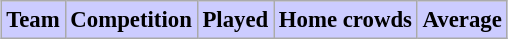<table class="wikitable sortable" style="font-size:95%; margin: 1em auto 1em auto;">
<tr style="background:#ccf;">
<td><strong>Team</strong></td>
<td><strong>Competition</strong></td>
<td><strong>Played</strong></td>
<td><strong>Home crowds</strong></td>
<td><strong>Average</strong><br>










































</td>
</tr>
</table>
